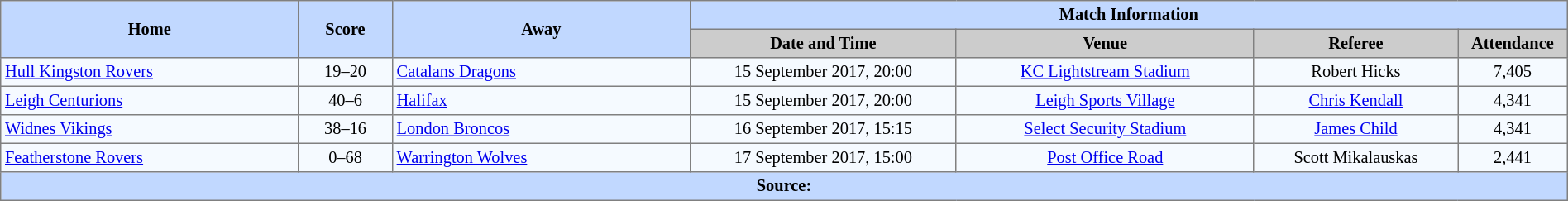<table border=1 style="border-collapse:collapse; font-size:85%; text-align:center;" cellpadding=3 cellspacing=0 width=100%>
<tr bgcolor=#C1D8FF>
<th rowspan=2 width=19%>Home</th>
<th rowspan=2 width=6%>Score</th>
<th rowspan=2 width=19%>Away</th>
<th colspan=6>Match Information</th>
</tr>
<tr bgcolor=#CCCCCC>
<th width=17%>Date and Time</th>
<th width=19%>Venue</th>
<th width=13%>Referee</th>
<th width=7%>Attendance</th>
</tr>
<tr bgcolor=#F5FAFF>
<td align=left> <a href='#'>Hull Kingston Rovers</a></td>
<td>19–20</td>
<td align=left> <a href='#'>Catalans Dragons</a></td>
<td>15 September 2017, 20:00</td>
<td><a href='#'>KC Lightstream Stadium</a></td>
<td>Robert Hicks</td>
<td>7,405</td>
</tr>
<tr bgcolor=#F5FAFF>
<td align=left> <a href='#'>Leigh Centurions</a></td>
<td>40–6</td>
<td align=left> <a href='#'>Halifax</a></td>
<td>15 September 2017, 20:00</td>
<td><a href='#'>Leigh Sports Village</a></td>
<td><a href='#'>Chris Kendall</a></td>
<td>4,341</td>
</tr>
<tr bgcolor=#F5FAFF>
<td align=left> <a href='#'>Widnes Vikings</a></td>
<td>38–16</td>
<td align=left> <a href='#'>London Broncos</a></td>
<td>16 September 2017, 15:15</td>
<td><a href='#'>Select Security Stadium</a></td>
<td><a href='#'>James Child</a></td>
<td>4,341</td>
</tr>
<tr bgcolor=#F5FAFF>
<td align=left> <a href='#'>Featherstone Rovers</a></td>
<td>0–68</td>
<td align=left> <a href='#'>Warrington Wolves</a></td>
<td>17 September 2017, 15:00</td>
<td><a href='#'>Post Office Road</a></td>
<td>Scott Mikalauskas</td>
<td>2,441</td>
</tr>
<tr style="background:#c1d8ff;">
<th colspan=12>Source:</th>
</tr>
</table>
